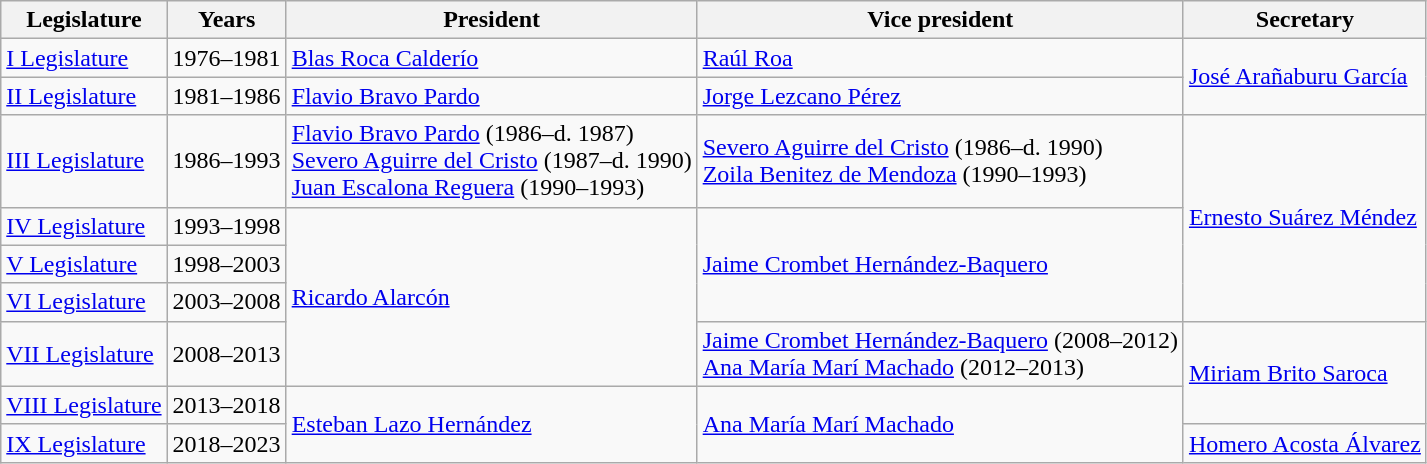<table class="wikitable sortable">
<tr>
<th>Legislature</th>
<th>Years</th>
<th>President</th>
<th>Vice president</th>
<th>Secretary</th>
</tr>
<tr>
<td><a href='#'>I Legislature</a></td>
<td>1976–1981</td>
<td><a href='#'>Blas Roca Calderío</a></td>
<td><a href='#'>Raúl Roa</a></td>
<td rowspan="2"><a href='#'>José Arañaburu García</a></td>
</tr>
<tr>
<td><a href='#'>II Legislature</a></td>
<td>1981–1986</td>
<td><a href='#'>Flavio Bravo Pardo</a></td>
<td><a href='#'>Jorge Lezcano Pérez</a></td>
</tr>
<tr>
<td><a href='#'>III Legislature</a></td>
<td>1986–1993</td>
<td><a href='#'>Flavio Bravo Pardo</a> (1986–d. 1987)<br><a href='#'>Severo Aguirre del Cristo</a> (1987–d. 1990)<br><a href='#'>Juan Escalona Reguera</a> (1990–1993)</td>
<td><a href='#'>Severo Aguirre del Cristo</a> (1986–d. 1990)<br><a href='#'>Zoila Benitez de Mendoza</a> (1990–1993)</td>
<td rowspan="4"><a href='#'>Ernesto Suárez Méndez</a></td>
</tr>
<tr>
<td><a href='#'>IV Legislature</a></td>
<td>1993–1998</td>
<td rowspan="4"><a href='#'>Ricardo Alarcón</a></td>
<td rowspan="3"><a href='#'>Jaime Crombet Hernández-Baquero</a></td>
</tr>
<tr>
<td><a href='#'>V Legislature</a></td>
<td>1998–2003</td>
</tr>
<tr>
<td><a href='#'>VI Legislature</a></td>
<td>2003–2008</td>
</tr>
<tr>
<td><a href='#'>VII Legislature</a></td>
<td>2008–2013</td>
<td><a href='#'>Jaime Crombet Hernández-Baquero</a> (2008–2012)<br><a href='#'>Ana María Marí Machado</a> (2012–2013)</td>
<td rowspan="2"><a href='#'>Miriam Brito Saroca</a></td>
</tr>
<tr>
<td><a href='#'>VIII Legislature</a></td>
<td>2013–2018</td>
<td rowspan="2"><a href='#'>Esteban Lazo Hernández</a></td>
<td rowspan="2"><a href='#'>Ana María Marí Machado</a></td>
</tr>
<tr>
<td><a href='#'>IX Legislature</a></td>
<td>2018–2023</td>
<td><a href='#'>Homero Acosta Álvarez</a></td>
</tr>
</table>
